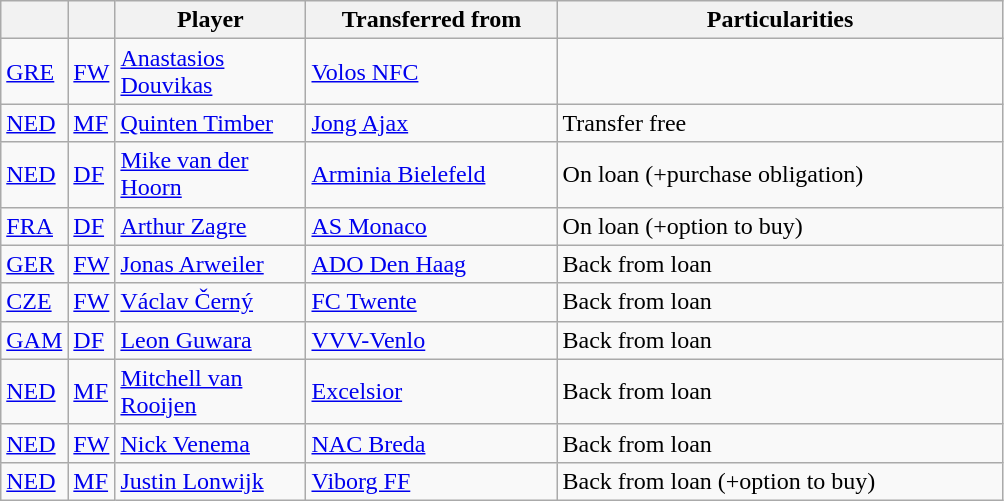<table class="wikitable plainrowheaders sortable">
<tr>
<th></th>
<th></th>
<th style="width: 120px;">Player</th>
<th style="width: 160px;">Transferred from</th>
<th style="width: 290px;">Particularities</th>
</tr>
<tr>
<td><strong></strong> <a href='#'>GRE</a></td>
<td><a href='#'>FW</a></td>
<td><a href='#'>Anastasios Douvikas</a></td>
<td><strong></strong> <a href='#'>Volos NFC</a></td>
<td></td>
</tr>
<tr>
<td><strong></strong> <a href='#'>NED</a></td>
<td><a href='#'>MF</a></td>
<td><a href='#'>Quinten Timber</a></td>
<td><strong></strong> <a href='#'>Jong Ajax</a></td>
<td>Transfer free</td>
</tr>
<tr>
<td><strong></strong> <a href='#'>NED</a></td>
<td><a href='#'>DF</a></td>
<td><a href='#'>Mike van der Hoorn</a></td>
<td><strong></strong> <a href='#'>Arminia Bielefeld</a></td>
<td>On loan (+purchase obligation)</td>
</tr>
<tr>
<td><strong></strong> <a href='#'>FRA</a></td>
<td><a href='#'>DF</a></td>
<td><a href='#'>Arthur Zagre</a></td>
<td><strong></strong> <a href='#'>AS Monaco</a></td>
<td>On loan (+option to buy)</td>
</tr>
<tr>
<td><strong></strong> <a href='#'>GER</a></td>
<td><a href='#'>FW</a></td>
<td><a href='#'>Jonas Arweiler</a></td>
<td><strong></strong> <a href='#'>ADO Den Haag</a></td>
<td>Back from loan</td>
</tr>
<tr>
<td><strong></strong> <a href='#'>CZE</a></td>
<td><a href='#'>FW</a></td>
<td><a href='#'>Václav Černý</a></td>
<td><strong></strong> <a href='#'>FC Twente</a></td>
<td>Back from loan</td>
</tr>
<tr>
<td><strong></strong> <a href='#'>GAM</a></td>
<td><a href='#'>DF</a></td>
<td><a href='#'>Leon Guwara</a></td>
<td><strong></strong> <a href='#'>VVV-Venlo</a></td>
<td>Back from loan</td>
</tr>
<tr>
<td><strong></strong> <a href='#'>NED</a></td>
<td><a href='#'>MF</a></td>
<td><a href='#'>Mitchell van Rooijen</a></td>
<td><strong></strong> <a href='#'>Excelsior</a></td>
<td>Back from loan</td>
</tr>
<tr>
<td><strong></strong> <a href='#'>NED</a></td>
<td><a href='#'>FW</a></td>
<td><a href='#'>Nick Venema</a></td>
<td><strong></strong> <a href='#'>NAC Breda</a></td>
<td>Back from loan</td>
</tr>
<tr>
<td><strong></strong> <a href='#'>NED</a></td>
<td><a href='#'>MF</a></td>
<td><a href='#'>Justin Lonwijk</a></td>
<td><strong></strong> <a href='#'>Viborg FF</a></td>
<td>Back from loan (+option to buy)</td>
</tr>
</table>
